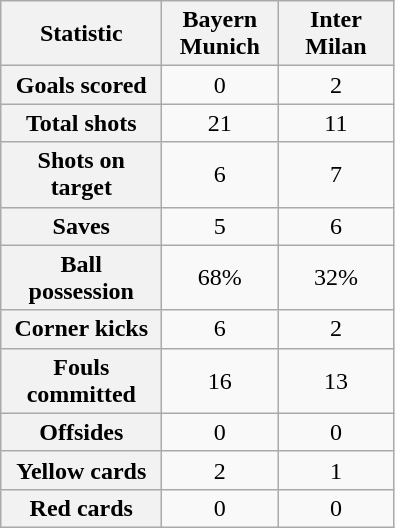<table class="wikitable plainrowheaders" style="text-align:center">
<tr>
<th scope="col" style="width:100px">Statistic</th>
<th scope="col" style="width:70px">Bayern Munich</th>
<th scope="col" style="width:70px">Inter Milan</th>
</tr>
<tr>
<th scope=row>Goals scored</th>
<td>0</td>
<td>2</td>
</tr>
<tr>
<th scope=row>Total shots</th>
<td>21</td>
<td>11</td>
</tr>
<tr>
<th scope=row>Shots on target</th>
<td>6</td>
<td>7</td>
</tr>
<tr>
<th scope=row>Saves</th>
<td>5</td>
<td>6</td>
</tr>
<tr>
<th scope=row>Ball possession</th>
<td>68%</td>
<td>32%</td>
</tr>
<tr>
<th scope=row>Corner kicks</th>
<td>6</td>
<td>2</td>
</tr>
<tr>
<th scope=row>Fouls committed</th>
<td>16</td>
<td>13</td>
</tr>
<tr>
<th scope=row>Offsides</th>
<td>0</td>
<td>0</td>
</tr>
<tr>
<th scope=row>Yellow cards</th>
<td>2</td>
<td>1</td>
</tr>
<tr>
<th scope=row>Red cards</th>
<td>0</td>
<td>0</td>
</tr>
</table>
